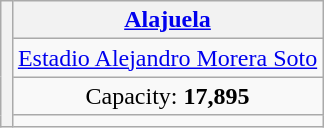<table class="wikitable" style="margin:1em auto; text-align:center">
<tr>
<th rowspan="4"></th>
<th><a href='#'>Alajuela</a></th>
</tr>
<tr>
<td><a href='#'>Estadio Alejandro Morera Soto</a></td>
</tr>
<tr>
<td>Capacity: <strong>17,895</strong></td>
</tr>
<tr>
<td></td>
</tr>
</table>
